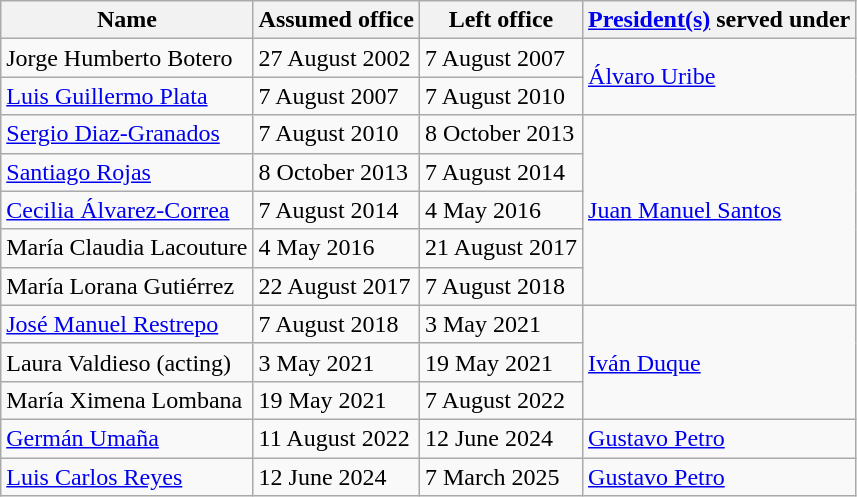<table class="wikitable">
<tr>
<th>Name</th>
<th>Assumed office</th>
<th>Left office</th>
<th><a href='#'>President(s)</a> served under</th>
</tr>
<tr>
<td>Jorge Humberto Botero</td>
<td>27 August 2002</td>
<td>7 August 2007</td>
<td rowspan="2"><a href='#'>Álvaro Uribe</a></td>
</tr>
<tr>
<td><a href='#'>Luis Guillermo Plata</a></td>
<td>7 August 2007</td>
<td>7 August 2010</td>
</tr>
<tr>
<td><a href='#'>Sergio Diaz-Granados</a></td>
<td>7 August 2010</td>
<td>8 October 2013</td>
<td rowspan="5"><a href='#'>Juan Manuel Santos</a></td>
</tr>
<tr>
<td><a href='#'>Santiago Rojas</a></td>
<td>8 October 2013</td>
<td>7 August 2014</td>
</tr>
<tr>
<td><a href='#'>Cecilia Álvarez-Correa</a></td>
<td>7 August 2014</td>
<td>4 May 2016</td>
</tr>
<tr>
<td>María Claudia Lacouture</td>
<td>4 May 2016</td>
<td>21 August 2017</td>
</tr>
<tr>
<td>María Lorana Gutiérrez</td>
<td>22 August 2017</td>
<td>7 August 2018</td>
</tr>
<tr>
<td><a href='#'>José Manuel Restrepo</a></td>
<td>7 August 2018</td>
<td>3 May 2021</td>
<td rowspan="3"><a href='#'>Iván Duque</a></td>
</tr>
<tr>
<td>Laura Valdieso (acting)</td>
<td>3 May 2021</td>
<td>19 May 2021</td>
</tr>
<tr>
<td>María Ximena Lombana</td>
<td>19 May 2021</td>
<td>7 August 2022</td>
</tr>
<tr>
<td><a href='#'>Germán Umaña</a></td>
<td>11 August 2022</td>
<td>12 June 2024</td>
<td><a href='#'>Gustavo Petro</a></td>
</tr>
<tr>
<td><a href='#'>Luis Carlos Reyes</a></td>
<td>12 June 2024</td>
<td>7 March 2025</td>
<td><a href='#'>Gustavo Petro</a></td>
</tr>
</table>
